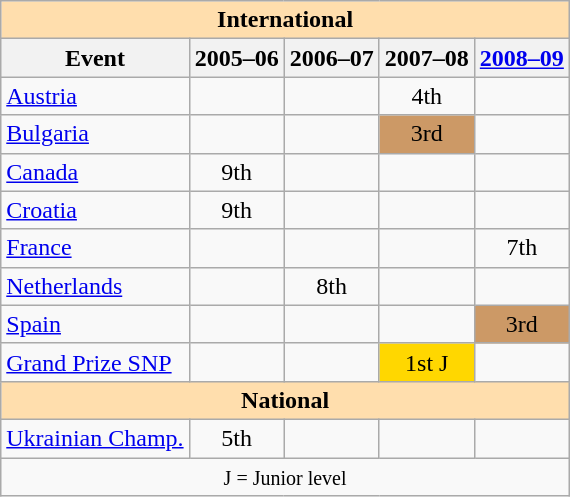<table class="wikitable" style="text-align:center">
<tr>
<th style="background-color: #ffdead; " colspan=5 align=center>International</th>
</tr>
<tr>
<th>Event</th>
<th>2005–06</th>
<th>2006–07</th>
<th>2007–08</th>
<th><a href='#'>2008–09</a></th>
</tr>
<tr>
<td align=left> <a href='#'>Austria</a></td>
<td></td>
<td></td>
<td>4th</td>
<td></td>
</tr>
<tr>
<td align=left> <a href='#'>Bulgaria</a></td>
<td></td>
<td></td>
<td bgcolor=cc9966>3rd</td>
<td></td>
</tr>
<tr>
<td align=left> <a href='#'>Canada</a></td>
<td>9th</td>
<td></td>
<td></td>
<td></td>
</tr>
<tr>
<td align=left> <a href='#'>Croatia</a></td>
<td>9th</td>
<td></td>
<td></td>
<td></td>
</tr>
<tr>
<td align=left> <a href='#'>France</a></td>
<td></td>
<td></td>
<td></td>
<td>7th</td>
</tr>
<tr>
<td align=left> <a href='#'>Netherlands</a></td>
<td></td>
<td>8th</td>
<td></td>
<td></td>
</tr>
<tr>
<td align=left> <a href='#'>Spain</a></td>
<td></td>
<td></td>
<td></td>
<td bgcolor=cc9966>3rd</td>
</tr>
<tr>
<td align=left><a href='#'>Grand Prize SNP</a></td>
<td></td>
<td></td>
<td bgcolor=gold>1st J</td>
<td></td>
</tr>
<tr>
<th style="background-color: #ffdead; " colspan=5 align=center>National</th>
</tr>
<tr>
<td align=left><a href='#'>Ukrainian Champ.</a></td>
<td>5th</td>
<td></td>
<td></td>
<td></td>
</tr>
<tr>
<td colspan=5 align=center><small> J = Junior level </small></td>
</tr>
</table>
